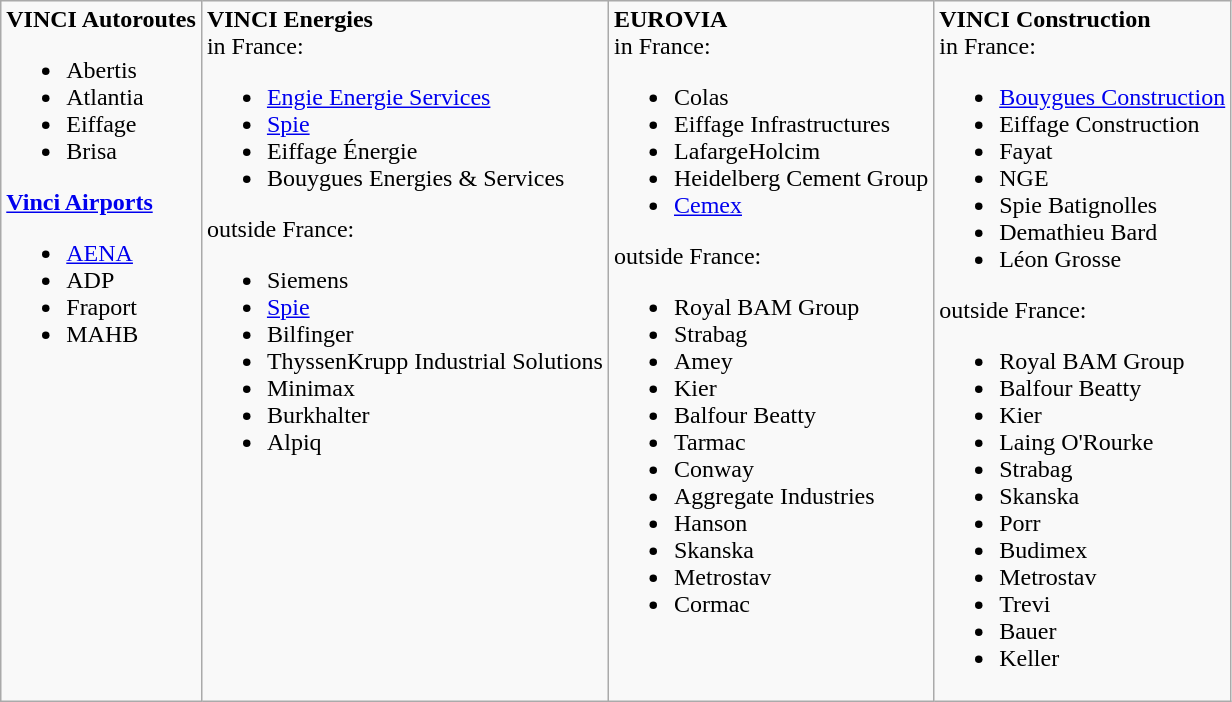<table class="wikitable">
<tr>
<td valign=top><strong>VINCI Autoroutes</strong><br><ul><li>Abertis</li><li>Atlantia</li><li>Eiffage</li><li>Brisa</li></ul><strong><a href='#'>Vinci Airports</a></strong><ul><li><a href='#'>AENA</a></li><li>ADP</li><li>Fraport</li><li>MAHB</li></ul></td>
<td valign=top><strong>VINCI Energies</strong><br>in France:<ul><li><a href='#'>Engie Energie Services</a></li><li><a href='#'>Spie</a></li><li>Eiffage Énergie</li><li>Bouygues Energies & Services</li></ul>outside France:<ul><li>Siemens</li><li><a href='#'>Spie</a></li><li>Bilfinger</li><li>ThyssenKrupp Industrial Solutions</li><li>Minimax</li><li>Burkhalter</li><li>Alpiq</li></ul></td>
<td valign=top><strong>EUROVIA</strong><br>in France:<ul><li>Colas</li><li>Eiffage Infrastructures</li><li>LafargeHolcim</li><li>Heidelberg Cement Group</li><li><a href='#'>Cemex</a></li></ul>outside France:<ul><li>Royal BAM Group</li><li>Strabag</li><li>Amey</li><li>Kier</li><li>Balfour Beatty</li><li>Tarmac</li><li>Conway</li><li>Aggregate Industries</li><li>Hanson</li><li>Skanska</li><li>Metrostav</li><li>Cormac</li></ul></td>
<td valign=top><strong>VINCI Construction</strong><br>in France:<ul><li><a href='#'>Bouygues Construction</a></li><li>Eiffage Construction</li><li>Fayat</li><li>NGE</li><li>Spie Batignolles</li><li>Demathieu Bard</li><li>Léon Grosse</li></ul>outside France:<ul><li>Royal BAM Group</li><li>Balfour Beatty</li><li>Kier</li><li>Laing O'Rourke</li><li>Strabag</li><li>Skanska</li><li>Porr</li><li>Budimex</li><li>Metrostav</li><li>Trevi</li><li>Bauer</li><li>Keller</li></ul></td>
</tr>
</table>
